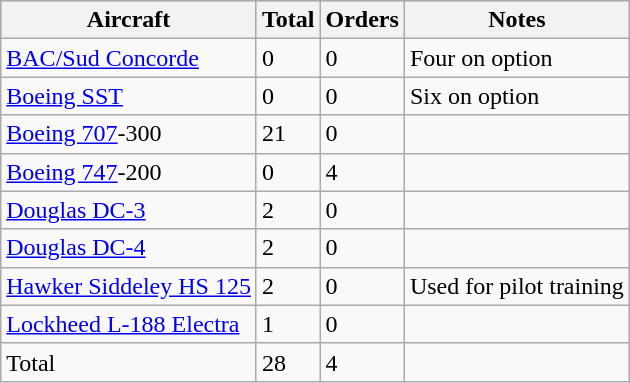<table class="wikitable">
<tr style="background:lightblue;">
<th>Aircraft</th>
<th>Total</th>
<th>Orders</th>
<th>Notes</th>
</tr>
<tr>
<td><a href='#'>BAC/Sud Concorde</a></td>
<td>0</td>
<td>0</td>
<td>Four on option</td>
</tr>
<tr>
<td><a href='#'>Boeing SST</a></td>
<td>0</td>
<td>0</td>
<td>Six on option</td>
</tr>
<tr>
<td><a href='#'>Boeing 707</a>-300</td>
<td>21</td>
<td>0</td>
<td></td>
</tr>
<tr>
<td><a href='#'>Boeing 747</a>-200</td>
<td>0</td>
<td>4</td>
<td></td>
</tr>
<tr>
<td><a href='#'>Douglas DC-3</a></td>
<td>2</td>
<td>0</td>
<td></td>
</tr>
<tr>
<td><a href='#'>Douglas DC-4</a></td>
<td>2</td>
<td>0</td>
<td></td>
</tr>
<tr>
<td><a href='#'>Hawker Siddeley HS 125</a></td>
<td>2</td>
<td>0</td>
<td>Used for pilot training</td>
</tr>
<tr>
<td><a href='#'>Lockheed L-188 Electra</a></td>
<td>1</td>
<td>0</td>
<td></td>
</tr>
<tr>
<td>Total</td>
<td>28</td>
<td>4</td>
<td></td>
</tr>
</table>
